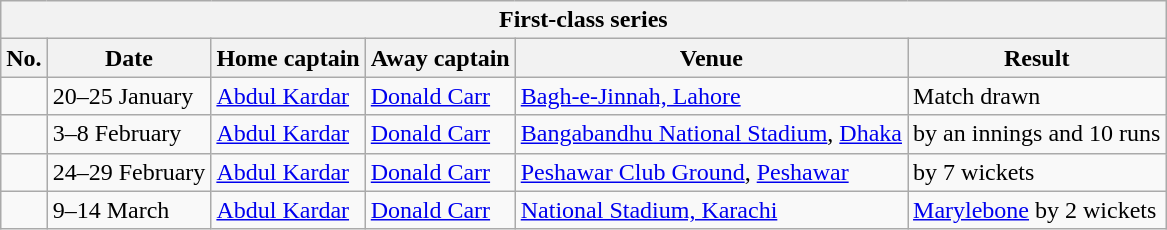<table class="wikitable">
<tr>
<th colspan="9">First-class series</th>
</tr>
<tr>
<th>No.</th>
<th>Date</th>
<th>Home captain</th>
<th>Away captain</th>
<th>Venue</th>
<th>Result</th>
</tr>
<tr>
<td></td>
<td>20–25 January</td>
<td><a href='#'>Abdul Kardar</a></td>
<td><a href='#'>Donald Carr</a></td>
<td><a href='#'>Bagh-e-Jinnah, Lahore</a></td>
<td>Match drawn</td>
</tr>
<tr>
<td></td>
<td>3–8 February</td>
<td><a href='#'>Abdul Kardar</a></td>
<td><a href='#'>Donald Carr</a></td>
<td><a href='#'>Bangabandhu National Stadium</a>, <a href='#'>Dhaka</a></td>
<td> by an innings and 10 runs</td>
</tr>
<tr>
<td></td>
<td>24–29 February</td>
<td><a href='#'>Abdul Kardar</a></td>
<td><a href='#'>Donald Carr</a></td>
<td><a href='#'>Peshawar Club Ground</a>, <a href='#'>Peshawar</a></td>
<td> by 7 wickets</td>
</tr>
<tr>
<td></td>
<td>9–14 March</td>
<td><a href='#'>Abdul Kardar</a></td>
<td><a href='#'>Donald Carr</a></td>
<td><a href='#'>National Stadium, Karachi</a></td>
<td><a href='#'>Marylebone</a> by 2 wickets</td>
</tr>
</table>
